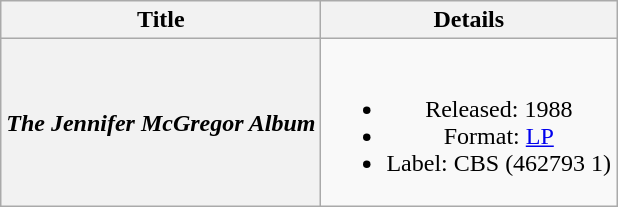<table class="wikitable plainrowheaders" style="text-align:center;" border="1">
<tr>
<th>Title</th>
<th>Details</th>
</tr>
<tr>
<th scope="row"><em>The Jennifer McGregor Album</em></th>
<td><br><ul><li>Released: 1988</li><li>Format: <a href='#'>LP</a></li><li>Label: CBS (462793 1)</li></ul></td>
</tr>
</table>
